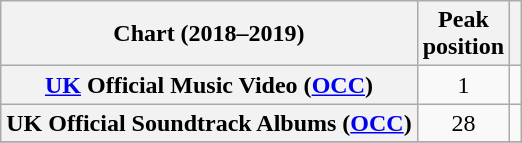<table class="wikitable plainrowheaders">
<tr>
<th>Chart (2018–2019)</th>
<th>Peak<br>position</th>
<th></th>
</tr>
<tr>
<th scope="row"><a href='#'>UK</a> Official Music Video (<a href='#'>OCC</a>)</th>
<td align="center">1</td>
<td align="center"></td>
</tr>
<tr>
<th scope="row">UK Official Soundtrack Albums (<a href='#'>OCC</a>)</th>
<td align="center">28</td>
<td align="center"></td>
</tr>
<tr>
</tr>
</table>
